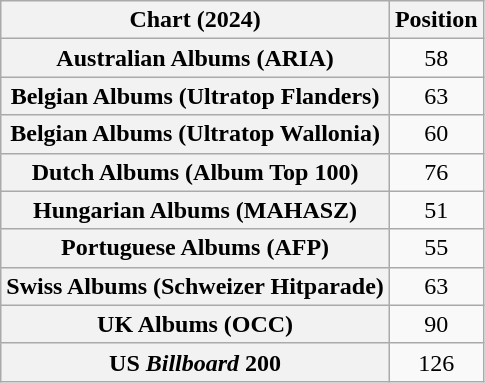<table class="wikitable sortable plainrowheaders" style="text-align:center">
<tr>
<th scope="col">Chart (2024)</th>
<th scope="col">Position</th>
</tr>
<tr>
<th scope="row">Australian Albums (ARIA)</th>
<td>58</td>
</tr>
<tr>
<th scope="row">Belgian Albums (Ultratop Flanders)</th>
<td>63</td>
</tr>
<tr>
<th scope="row">Belgian Albums (Ultratop Wallonia)</th>
<td>60</td>
</tr>
<tr>
<th scope="row">Dutch Albums (Album Top 100)</th>
<td>76</td>
</tr>
<tr>
<th scope="row">Hungarian Albums (MAHASZ)</th>
<td>51</td>
</tr>
<tr>
<th scope="row">Portuguese Albums (AFP)</th>
<td>55</td>
</tr>
<tr>
<th scope="row">Swiss Albums (Schweizer Hitparade)</th>
<td>63</td>
</tr>
<tr>
<th scope="row">UK Albums (OCC)</th>
<td>90</td>
</tr>
<tr>
<th scope="row">US <em>Billboard</em> 200</th>
<td>126</td>
</tr>
</table>
